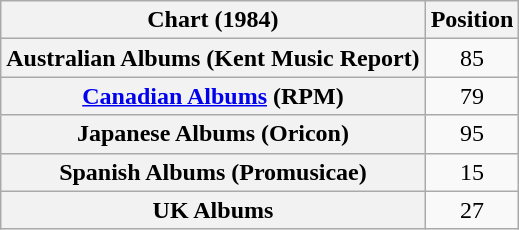<table class="wikitable sortable plainrowheaders" style="text-align:center;">
<tr>
<th scope="col">Chart (1984)</th>
<th scope="col">Position</th>
</tr>
<tr>
<th scope="row">Australian Albums (Kent Music Report)</th>
<td>85</td>
</tr>
<tr>
<th scope="row"><a href='#'>Canadian Albums</a> (RPM)</th>
<td>79</td>
</tr>
<tr>
<th scope="row">Japanese Albums (Oricon)</th>
<td>95</td>
</tr>
<tr>
<th scope="row">Spanish Albums (Promusicae)</th>
<td>15</td>
</tr>
<tr>
<th scope="row">UK Albums</th>
<td>27</td>
</tr>
</table>
